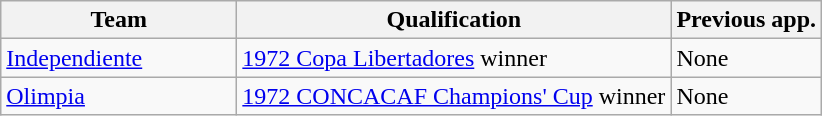<table class="wikitable">
<tr>
<th width=150px>Team</th>
<th>Qualification</th>
<th>Previous app.</th>
</tr>
<tr>
<td> <a href='#'>Independiente</a></td>
<td><a href='#'>1972 Copa Libertadores</a> winner</td>
<td>None</td>
</tr>
<tr>
<td> <a href='#'>Olimpia</a></td>
<td><a href='#'>1972 CONCACAF Champions' Cup</a> winner</td>
<td>None</td>
</tr>
</table>
